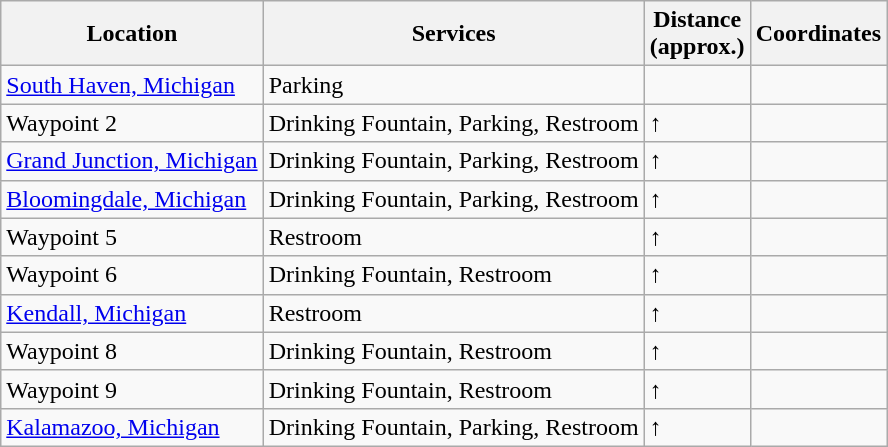<table class="wikitable">
<tr>
<th>Location</th>
<th>Services</th>
<th>Distance<br> (approx.)</th>
<th>Coordinates</th>
</tr>
<tr>
<td><a href='#'>South Haven, Michigan</a></td>
<td>Parking</td>
<td></td>
<td></td>
</tr>
<tr>
<td>Waypoint 2</td>
<td>Drinking Fountain, Parking, Restroom</td>
<td>↑ </td>
<td></td>
</tr>
<tr>
<td><a href='#'>Grand Junction, Michigan</a></td>
<td>Drinking Fountain, Parking, Restroom</td>
<td>↑ </td>
<td></td>
</tr>
<tr>
<td><a href='#'>Bloomingdale, Michigan</a></td>
<td>Drinking Fountain, Parking, Restroom</td>
<td>↑ </td>
<td></td>
</tr>
<tr>
<td>Waypoint 5</td>
<td>Restroom</td>
<td>↑ </td>
<td></td>
</tr>
<tr>
<td>Waypoint 6</td>
<td>Drinking Fountain, Restroom</td>
<td>↑ </td>
<td></td>
</tr>
<tr>
<td><a href='#'>Kendall, Michigan</a></td>
<td>Restroom</td>
<td>↑ </td>
<td></td>
</tr>
<tr>
<td>Waypoint 8</td>
<td>Drinking Fountain, Restroom</td>
<td>↑ </td>
<td></td>
</tr>
<tr>
<td>Waypoint 9</td>
<td>Drinking Fountain, Restroom</td>
<td>↑ </td>
<td></td>
</tr>
<tr>
<td><a href='#'>Kalamazoo, Michigan</a></td>
<td>Drinking Fountain, Parking, Restroom</td>
<td>↑ </td>
<td></td>
</tr>
</table>
